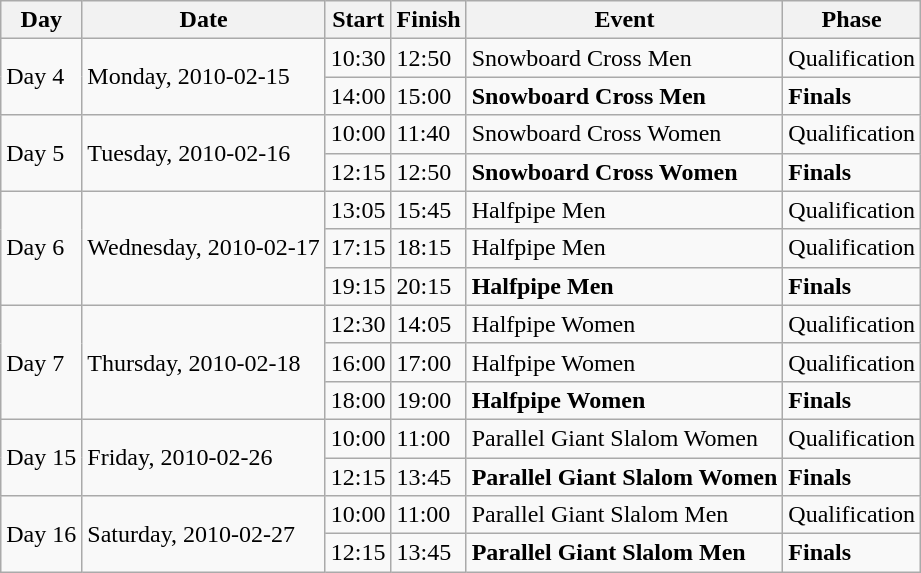<table class=wikitable>
<tr>
<th>Day</th>
<th>Date</th>
<th>Start</th>
<th>Finish</th>
<th>Event</th>
<th>Phase</th>
</tr>
<tr>
<td rowspan=2>Day 4</td>
<td rowspan=2>Monday, 2010-02-15</td>
<td>10:30</td>
<td>12:50</td>
<td>Snowboard Cross Men</td>
<td>Qualification</td>
</tr>
<tr>
<td>14:00</td>
<td>15:00</td>
<td><strong>Snowboard Cross Men</strong></td>
<td><strong>Finals</strong></td>
</tr>
<tr>
<td rowspan=2>Day 5</td>
<td rowspan=2>Tuesday, 2010-02-16</td>
<td>10:00</td>
<td>11:40</td>
<td>Snowboard Cross Women</td>
<td>Qualification</td>
</tr>
<tr>
<td>12:15</td>
<td>12:50</td>
<td><strong>Snowboard Cross Women</strong></td>
<td><strong>Finals</strong></td>
</tr>
<tr>
<td rowspan=3>Day 6</td>
<td rowspan=3>Wednesday, 2010-02-17</td>
<td>13:05</td>
<td>15:45</td>
<td>Halfpipe Men</td>
<td>Qualification</td>
</tr>
<tr>
<td>17:15</td>
<td>18:15</td>
<td>Halfpipe Men</td>
<td>Qualification</td>
</tr>
<tr>
<td>19:15</td>
<td>20:15</td>
<td><strong>Halfpipe Men</strong></td>
<td><strong>Finals</strong></td>
</tr>
<tr>
<td rowspan=3>Day 7</td>
<td rowspan=3>Thursday, 2010-02-18</td>
<td>12:30</td>
<td>14:05</td>
<td>Halfpipe Women</td>
<td>Qualification</td>
</tr>
<tr>
<td>16:00</td>
<td>17:00</td>
<td>Halfpipe Women</td>
<td>Qualification</td>
</tr>
<tr>
<td>18:00</td>
<td>19:00</td>
<td><strong>Halfpipe Women</strong></td>
<td><strong>Finals</strong></td>
</tr>
<tr>
<td rowspan=2>Day 15</td>
<td rowspan=2>Friday, 2010-02-26</td>
<td>10:00</td>
<td>11:00</td>
<td>Parallel Giant Slalom Women</td>
<td>Qualification</td>
</tr>
<tr>
<td>12:15</td>
<td>13:45</td>
<td><strong>Parallel Giant Slalom Women</strong></td>
<td><strong>Finals</strong></td>
</tr>
<tr>
<td rowspan=2>Day 16</td>
<td rowspan=2>Saturday, 2010-02-27</td>
<td>10:00</td>
<td>11:00</td>
<td>Parallel Giant Slalom Men</td>
<td>Qualification</td>
</tr>
<tr>
<td>12:15</td>
<td>13:45</td>
<td><strong>Parallel Giant Slalom Men</strong></td>
<td><strong>Finals</strong></td>
</tr>
</table>
